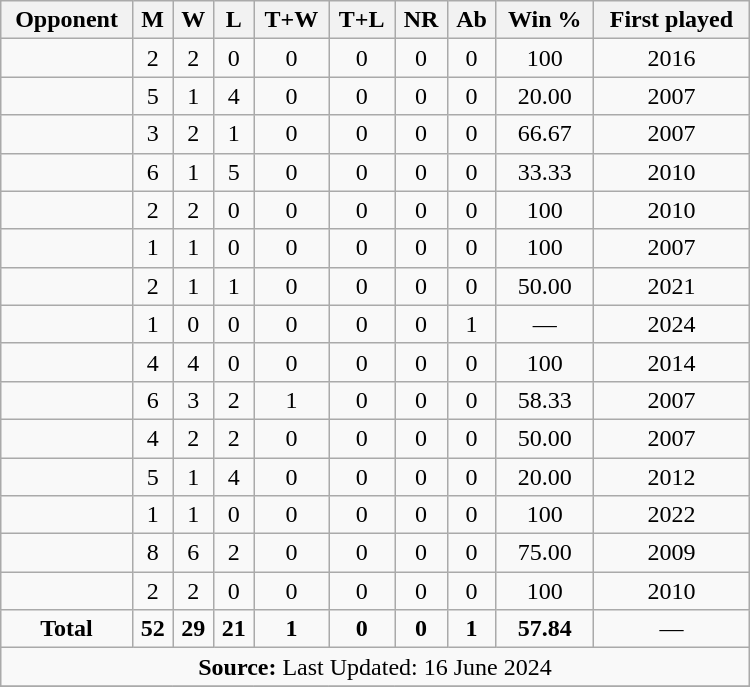<table class="wikitable" style="text-align: center; width: 500px;">
<tr>
<th>Opponent</th>
<th>M</th>
<th>W</th>
<th>L</th>
<th>T+W</th>
<th>T+L</th>
<th>NR</th>
<th>Ab</th>
<th>Win %</th>
<th>First played</th>
</tr>
<tr>
<td align="left"></td>
<td>2</td>
<td>2</td>
<td>0</td>
<td>0</td>
<td>0</td>
<td>0</td>
<td>0</td>
<td>100</td>
<td>2016</td>
</tr>
<tr>
<td align="left"></td>
<td>5</td>
<td>1</td>
<td>4</td>
<td>0</td>
<td>0</td>
<td>0</td>
<td>0</td>
<td>20.00</td>
<td>2007</td>
</tr>
<tr>
<td align="left"></td>
<td>3</td>
<td>2</td>
<td>1</td>
<td>0</td>
<td>0</td>
<td>0</td>
<td>0</td>
<td>66.67</td>
<td>2007</td>
</tr>
<tr>
<td align="left"></td>
<td>6</td>
<td>1</td>
<td>5</td>
<td>0</td>
<td>0</td>
<td>0</td>
<td>0</td>
<td>33.33</td>
<td>2010</td>
</tr>
<tr>
<td align="left"></td>
<td>2</td>
<td>2</td>
<td>0</td>
<td>0</td>
<td>0</td>
<td>0</td>
<td>0</td>
<td>100</td>
<td>2010</td>
</tr>
<tr>
<td align="left"></td>
<td>1</td>
<td>1</td>
<td>0</td>
<td>0</td>
<td>0</td>
<td>0</td>
<td>0</td>
<td>100</td>
<td>2007</td>
</tr>
<tr>
<td align="left"></td>
<td>2</td>
<td>1</td>
<td>1</td>
<td>0</td>
<td>0</td>
<td>0</td>
<td>0</td>
<td>50.00</td>
<td>2021</td>
</tr>
<tr>
<td align="left"></td>
<td>1</td>
<td>0</td>
<td>0</td>
<td>0</td>
<td>0</td>
<td>0</td>
<td>1</td>
<td>—</td>
<td>2024</td>
</tr>
<tr>
<td align="left"></td>
<td>4</td>
<td>4</td>
<td>0</td>
<td>0</td>
<td>0</td>
<td>0</td>
<td>0</td>
<td>100</td>
<td>2014</td>
</tr>
<tr>
<td align="left"></td>
<td>6</td>
<td>3</td>
<td>2</td>
<td>1</td>
<td>0</td>
<td>0</td>
<td>0</td>
<td>58.33</td>
<td>2007</td>
</tr>
<tr>
<td align="left"></td>
<td>4</td>
<td>2</td>
<td>2</td>
<td>0</td>
<td>0</td>
<td>0</td>
<td>0</td>
<td>50.00</td>
<td>2007</td>
</tr>
<tr>
<td align="left"></td>
<td>5</td>
<td>1</td>
<td>4</td>
<td>0</td>
<td>0</td>
<td>0</td>
<td>0</td>
<td>20.00</td>
<td>2012</td>
</tr>
<tr>
<td align="left"></td>
<td>1</td>
<td>1</td>
<td>0</td>
<td>0</td>
<td>0</td>
<td>0</td>
<td>0</td>
<td>100</td>
<td>2022</td>
</tr>
<tr>
<td align="left"></td>
<td>8</td>
<td>6</td>
<td>2</td>
<td>0</td>
<td>0</td>
<td>0</td>
<td>0</td>
<td>75.00</td>
<td>2009</td>
</tr>
<tr>
<td align="left"></td>
<td>2</td>
<td>2</td>
<td>0</td>
<td>0</td>
<td>0</td>
<td>0</td>
<td>0</td>
<td>100</td>
<td>2010</td>
</tr>
<tr>
<td><strong>Total</strong></td>
<td><strong>52</strong></td>
<td><strong>29</strong></td>
<td><strong>21</strong></td>
<td><strong>1</strong></td>
<td><strong>0</strong></td>
<td><strong>0</strong></td>
<td><strong>1</strong></td>
<td><strong>57.84</strong></td>
<td>—</td>
</tr>
<tr>
<td colspan="10"><strong>Source:</strong> Last Updated: 16 June 2024</td>
</tr>
<tr>
</tr>
</table>
